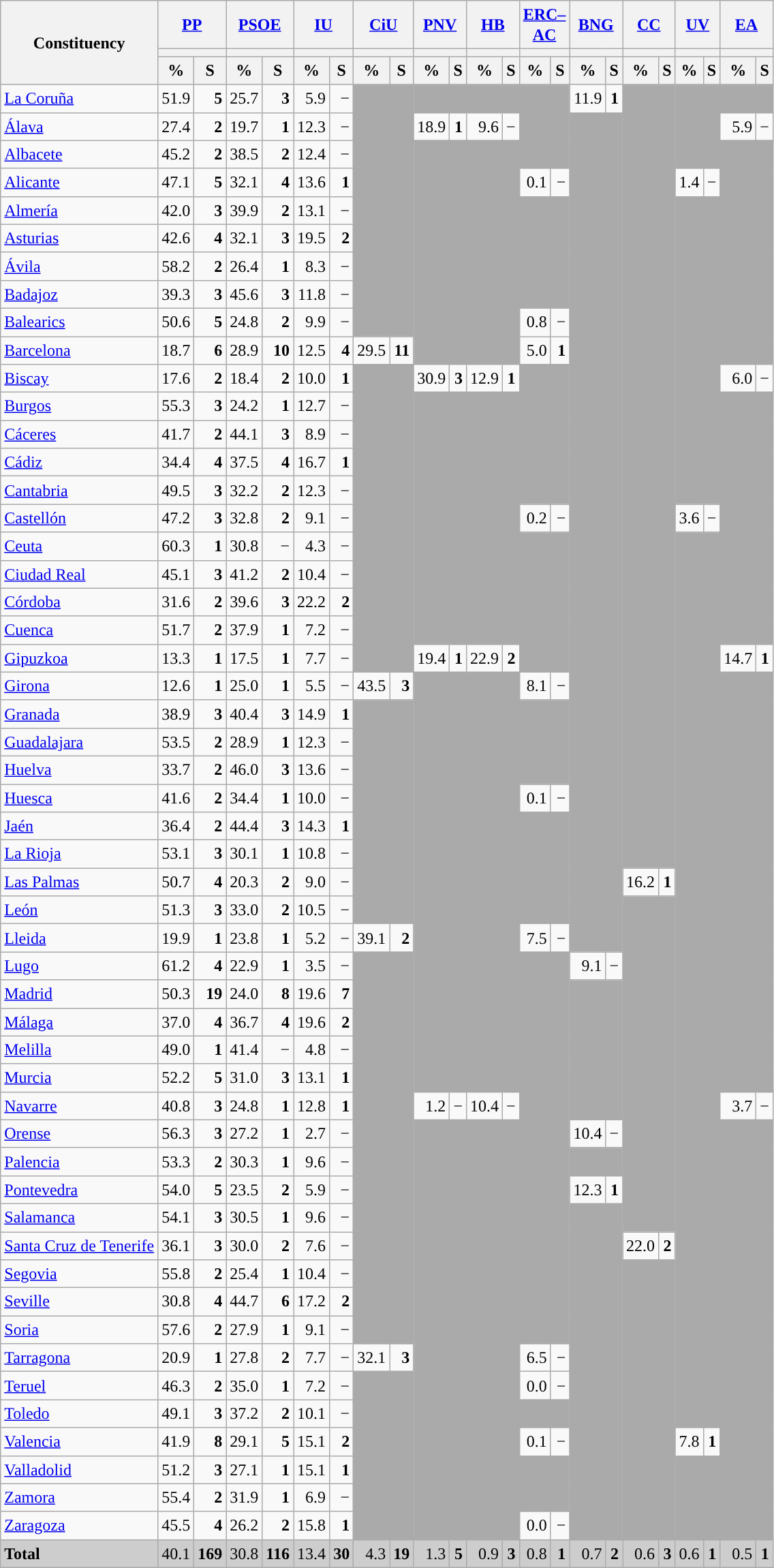<table class="wikitable sortable" style="text-align:right; line-height:20px">
<tr>
<th rowspan="3">Constituency</th>
<th colspan="2" width="30px" class="unsortable"><a href='#'>PP</a></th>
<th colspan="2" width="30px" class="unsortable"><a href='#'>PSOE</a></th>
<th colspan="2" width="30px" class="unsortable"><a href='#'>IU</a></th>
<th colspan="2" width="30px" class="unsortable"><a href='#'>CiU</a></th>
<th colspan="2" width="30px" class="unsortable"><a href='#'>PNV</a></th>
<th colspan="2" width="30px" class="unsortable"><a href='#'>HB</a></th>
<th colspan="2" width="30px" class="unsortable"><a href='#'>ERC–AC</a></th>
<th colspan="2" width="30px" class="unsortable"><a href='#'>BNG</a></th>
<th colspan="2" width="30px" class="unsortable"><a href='#'>CC</a></th>
<th colspan="2" width="30px" class="unsortable"><a href='#'>UV</a></th>
<th colspan="2" width="30px" class="unsortable"><a href='#'>EA</a></th>
</tr>
<tr>
<th colspan="2" style="background:"></th>
<th colspan="2" style="background:"></th>
<th colspan="2" style="background:"></th>
<th colspan="2" style="background:"></th>
<th colspan="2" style="background:"></th>
<th colspan="2" style="background:"></th>
<th colspan="2" style="background:"></th>
<th colspan="2" style="background:"></th>
<th colspan="2" style="background:"></th>
<th colspan="2" style="background:"></th>
<th colspan="2" style="background:"></th>
</tr>
<tr>
<th data-sort-type="number">%</th>
<th data-sort-type="number">S</th>
<th data-sort-type="number">%</th>
<th data-sort-type="number">S</th>
<th data-sort-type="number">%</th>
<th data-sort-type="number">S</th>
<th data-sort-type="number">%</th>
<th data-sort-type="number">S</th>
<th data-sort-type="number">%</th>
<th data-sort-type="number">S</th>
<th data-sort-type="number">%</th>
<th data-sort-type="number">S</th>
<th data-sort-type="number">%</th>
<th data-sort-type="number">S</th>
<th data-sort-type="number">%</th>
<th data-sort-type="number">S</th>
<th data-sort-type="number">%</th>
<th data-sort-type="number">S</th>
<th data-sort-type="number">%</th>
<th data-sort-type="number">S</th>
<th data-sort-type="number">%</th>
<th data-sort-type="number">S</th>
</tr>
<tr>
<td align="left"><a href='#'>La Coruña</a></td>
<td style="background:">51.9</td>
<td><strong>5</strong></td>
<td>25.7</td>
<td><strong>3</strong></td>
<td>5.9</td>
<td>−</td>
<td colspan="2" rowspan="9" bgcolor="#AAAAAA"></td>
<td colspan="2" bgcolor="#AAAAAA"></td>
<td colspan="2" bgcolor="#AAAAAA"></td>
<td colspan="2" rowspan="3" bgcolor="#AAAAAA"></td>
<td>11.9</td>
<td><strong>1</strong></td>
<td colspan="2" rowspan="28" bgcolor="#AAAAAA"></td>
<td colspan="2" rowspan="3" bgcolor="#AAAAAA"></td>
<td colspan="2" bgcolor="#AAAAAA"></td>
</tr>
<tr>
<td align="left"><a href='#'>Álava</a></td>
<td style="background:">27.4</td>
<td><strong>2</strong></td>
<td>19.7</td>
<td><strong>1</strong></td>
<td>12.3</td>
<td>−</td>
<td>18.9</td>
<td><strong>1</strong></td>
<td>9.6</td>
<td>−</td>
<td colspan="2" rowspan="30" bgcolor="#AAAAAA"></td>
<td>5.9</td>
<td>−</td>
</tr>
<tr>
<td align="left"><a href='#'>Albacete</a></td>
<td style="background:">45.2</td>
<td><strong>2</strong></td>
<td>38.5</td>
<td><strong>2</strong></td>
<td>12.4</td>
<td>−</td>
<td colspan="2" rowspan="8" bgcolor="#AAAAAA"></td>
<td colspan="2" rowspan="8" bgcolor="#AAAAAA"></td>
<td colspan="2" rowspan="8" bgcolor="#AAAAAA"></td>
</tr>
<tr>
<td align="left"><a href='#'>Alicante</a></td>
<td style="background:">47.1</td>
<td><strong>5</strong></td>
<td>32.1</td>
<td><strong>4</strong></td>
<td>13.6</td>
<td><strong>1</strong></td>
<td>0.1</td>
<td>−</td>
<td>1.4</td>
<td>−</td>
</tr>
<tr>
<td align="left"><a href='#'>Almería</a></td>
<td style="background:">42.0</td>
<td><strong>3</strong></td>
<td>39.9</td>
<td><strong>2</strong></td>
<td>13.1</td>
<td>−</td>
<td colspan="2" rowspan="4" bgcolor="#AAAAAA"></td>
<td colspan="2" rowspan="11" bgcolor="#AAAAAA"></td>
</tr>
<tr>
<td align="left"><a href='#'>Asturias</a></td>
<td style="background:">42.6</td>
<td><strong>4</strong></td>
<td>32.1</td>
<td><strong>3</strong></td>
<td>19.5</td>
<td><strong>2</strong></td>
</tr>
<tr>
<td align="left"><a href='#'>Ávila</a></td>
<td style="background:">58.2</td>
<td><strong>2</strong></td>
<td>26.4</td>
<td><strong>1</strong></td>
<td>8.3</td>
<td>−</td>
</tr>
<tr>
<td align="left"><a href='#'>Badajoz</a></td>
<td>39.3</td>
<td><strong>3</strong></td>
<td style="background:">45.6</td>
<td><strong>3</strong></td>
<td>11.8</td>
<td>−</td>
</tr>
<tr>
<td align="left"><a href='#'>Balearics</a></td>
<td style="background:">50.6</td>
<td><strong>5</strong></td>
<td>24.8</td>
<td><strong>2</strong></td>
<td>9.9</td>
<td>−</td>
<td>0.8</td>
<td>−</td>
</tr>
<tr>
<td align="left"><a href='#'>Barcelona</a></td>
<td>18.7</td>
<td><strong>6</strong></td>
<td>28.9</td>
<td><strong>10</strong></td>
<td>12.5</td>
<td><strong>4</strong></td>
<td style="background:">29.5</td>
<td><strong>11</strong></td>
<td>5.0</td>
<td><strong>1</strong></td>
</tr>
<tr>
<td align="left"><a href='#'>Biscay</a></td>
<td>17.6</td>
<td><strong>2</strong></td>
<td>18.4</td>
<td><strong>2</strong></td>
<td>10.0</td>
<td><strong>1</strong></td>
<td colspan="2" rowspan="11" bgcolor="#AAAAAA"></td>
<td style="background:">30.9</td>
<td><strong>3</strong></td>
<td>12.9</td>
<td><strong>1</strong></td>
<td colspan="2" rowspan="5" bgcolor="#AAAAAA"></td>
<td>6.0</td>
<td>−</td>
</tr>
<tr>
<td align="left"><a href='#'>Burgos</a></td>
<td style="background:">55.3</td>
<td><strong>3</strong></td>
<td>24.2</td>
<td><strong>1</strong></td>
<td>12.7</td>
<td>−</td>
<td colspan="2" rowspan="9" bgcolor="#AAAAAA"></td>
<td colspan="2" rowspan="9" bgcolor="#AAAAAA"></td>
<td colspan="2" rowspan="9" bgcolor="#AAAAAA"></td>
</tr>
<tr>
<td align="left"><a href='#'>Cáceres</a></td>
<td>41.7</td>
<td><strong>2</strong></td>
<td style="background:">44.1</td>
<td><strong>3</strong></td>
<td>8.9</td>
<td>−</td>
</tr>
<tr>
<td align="left"><a href='#'>Cádiz</a></td>
<td>34.4</td>
<td><strong>4</strong></td>
<td style="background:">37.5</td>
<td><strong>4</strong></td>
<td>16.7</td>
<td><strong>1</strong></td>
</tr>
<tr>
<td align="left"><a href='#'>Cantabria</a></td>
<td style="background:">49.5</td>
<td><strong>3</strong></td>
<td>32.2</td>
<td><strong>2</strong></td>
<td>12.3</td>
<td>−</td>
</tr>
<tr>
<td align="left"><a href='#'>Castellón</a></td>
<td style="background:">47.2</td>
<td><strong>3</strong></td>
<td>32.8</td>
<td><strong>2</strong></td>
<td>9.1</td>
<td>−</td>
<td>0.2</td>
<td>−</td>
<td>3.6</td>
<td>−</td>
</tr>
<tr>
<td align="left"><a href='#'>Ceuta</a></td>
<td style="background:">60.3</td>
<td><strong>1</strong></td>
<td>30.8</td>
<td>−</td>
<td>4.3</td>
<td>−</td>
<td colspan="2" rowspan="5" bgcolor="#AAAAAA"></td>
<td colspan="2" rowspan="32" bgcolor="#AAAAAA"></td>
</tr>
<tr>
<td align="left"><a href='#'>Ciudad Real</a></td>
<td style="background:">45.1</td>
<td><strong>3</strong></td>
<td>41.2</td>
<td><strong>2</strong></td>
<td>10.4</td>
<td>−</td>
</tr>
<tr>
<td align="left"><a href='#'>Córdoba</a></td>
<td>31.6</td>
<td><strong>2</strong></td>
<td style="background:">39.6</td>
<td><strong>3</strong></td>
<td>22.2</td>
<td><strong>2</strong></td>
</tr>
<tr>
<td align="left"><a href='#'>Cuenca</a></td>
<td style="background:">51.7</td>
<td><strong>2</strong></td>
<td>37.9</td>
<td><strong>1</strong></td>
<td>7.2</td>
<td>−</td>
</tr>
<tr>
<td align="left"><a href='#'>Gipuzkoa</a></td>
<td>13.3</td>
<td><strong>1</strong></td>
<td>17.5</td>
<td><strong>1</strong></td>
<td>7.7</td>
<td>−</td>
<td>19.4</td>
<td><strong>1</strong></td>
<td style="background:">22.9</td>
<td><strong>2</strong></td>
<td>14.7</td>
<td><strong>1</strong></td>
</tr>
<tr>
<td align="left"><a href='#'>Girona</a></td>
<td>12.6</td>
<td><strong>1</strong></td>
<td>25.0</td>
<td><strong>1</strong></td>
<td>5.5</td>
<td>−</td>
<td style="background:">43.5</td>
<td><strong>3</strong></td>
<td colspan="2" rowspan="15" bgcolor="#AAAAAA"></td>
<td colspan="2" rowspan="15" bgcolor="#AAAAAA"></td>
<td>8.1</td>
<td>−</td>
<td colspan="2" rowspan="15" bgcolor="#AAAAAA"></td>
</tr>
<tr>
<td align="left"><a href='#'>Granada</a></td>
<td>38.9</td>
<td><strong>3</strong></td>
<td style="background:">40.4</td>
<td><strong>3</strong></td>
<td>14.9</td>
<td><strong>1</strong></td>
<td colspan="2" rowspan="8" bgcolor="#AAAAAA"></td>
<td colspan="2" rowspan="3" bgcolor="#AAAAAA"></td>
</tr>
<tr>
<td align="left"><a href='#'>Guadalajara</a></td>
<td style="background:">53.5</td>
<td><strong>2</strong></td>
<td>28.9</td>
<td><strong>1</strong></td>
<td>12.3</td>
<td>−</td>
</tr>
<tr>
<td align="left"><a href='#'>Huelva</a></td>
<td>33.7</td>
<td><strong>2</strong></td>
<td style="background:">46.0</td>
<td><strong>3</strong></td>
<td>13.6</td>
<td>−</td>
</tr>
<tr>
<td align="left"><a href='#'>Huesca</a></td>
<td style="background:">41.6</td>
<td><strong>2</strong></td>
<td>34.4</td>
<td><strong>1</strong></td>
<td>10.0</td>
<td>−</td>
<td>0.1</td>
<td>−</td>
</tr>
<tr>
<td align="left"><a href='#'>Jaén</a></td>
<td>36.4</td>
<td><strong>2</strong></td>
<td style="background:">44.4</td>
<td><strong>3</strong></td>
<td>14.3</td>
<td><strong>1</strong></td>
<td colspan="2" rowspan="4" bgcolor="#AAAAAA"></td>
</tr>
<tr>
<td align="left"><a href='#'>La Rioja</a></td>
<td style="background:">53.1</td>
<td><strong>3</strong></td>
<td>30.1</td>
<td><strong>1</strong></td>
<td>10.8</td>
<td>−</td>
</tr>
<tr>
<td align="left"><a href='#'>Las Palmas</a></td>
<td style="background:">50.7</td>
<td><strong>4</strong></td>
<td>20.3</td>
<td><strong>2</strong></td>
<td>9.0</td>
<td>−</td>
<td>16.2</td>
<td><strong>1</strong></td>
</tr>
<tr>
<td align="left"><a href='#'>León</a></td>
<td style="background:">51.3</td>
<td><strong>3</strong></td>
<td>33.0</td>
<td><strong>2</strong></td>
<td>10.5</td>
<td>−</td>
<td colspan="2" rowspan="12" bgcolor="#AAAAAA"></td>
</tr>
<tr>
<td align="left"><a href='#'>Lleida</a></td>
<td>19.9</td>
<td><strong>1</strong></td>
<td>23.8</td>
<td><strong>1</strong></td>
<td>5.2</td>
<td>−</td>
<td style="background:">39.1</td>
<td><strong>2</strong></td>
<td>7.5</td>
<td>−</td>
</tr>
<tr>
<td align="left"><a href='#'>Lugo</a></td>
<td style="background:">61.2</td>
<td><strong>4</strong></td>
<td>22.9</td>
<td><strong>1</strong></td>
<td>3.5</td>
<td>−</td>
<td colspan="2" rowspan="14" bgcolor="#AAAAAA"></td>
<td colspan="2" rowspan="14" bgcolor="#AAAAAA"></td>
<td>9.1</td>
<td>−</td>
</tr>
<tr>
<td align="left"><a href='#'>Madrid</a></td>
<td style="background:">50.3</td>
<td><strong>19</strong></td>
<td>24.0</td>
<td><strong>8</strong></td>
<td>19.6</td>
<td><strong>7</strong></td>
<td colspan="2" rowspan="5" bgcolor="#AAAAAA"></td>
</tr>
<tr>
<td align="left"><a href='#'>Málaga</a></td>
<td style="background:">37.0</td>
<td><strong>4</strong></td>
<td>36.7</td>
<td><strong>4</strong></td>
<td>19.6</td>
<td><strong>2</strong></td>
</tr>
<tr>
<td align="left"><a href='#'>Melilla</a></td>
<td style="background:">49.0</td>
<td><strong>1</strong></td>
<td>41.4</td>
<td>−</td>
<td>4.8</td>
<td>−</td>
</tr>
<tr>
<td align="left"><a href='#'>Murcia</a></td>
<td style="background:">52.2</td>
<td><strong>5</strong></td>
<td>31.0</td>
<td><strong>3</strong></td>
<td>13.1</td>
<td><strong>1</strong></td>
</tr>
<tr>
<td align="left"><a href='#'>Navarre</a></td>
<td style="background:">40.8</td>
<td><strong>3</strong></td>
<td>24.8</td>
<td><strong>1</strong></td>
<td>12.8</td>
<td><strong>1</strong></td>
<td>1.2</td>
<td>−</td>
<td>10.4</td>
<td>−</td>
<td>3.7</td>
<td>−</td>
</tr>
<tr>
<td align="left"><a href='#'>Orense</a></td>
<td style="background:">56.3</td>
<td><strong>3</strong></td>
<td>27.2</td>
<td><strong>1</strong></td>
<td>2.7</td>
<td>−</td>
<td colspan="2" rowspan="15" bgcolor="#AAAAAA"></td>
<td colspan="2" rowspan="15" bgcolor="#AAAAAA"></td>
<td>10.4</td>
<td>−</td>
<td colspan="2" rowspan="15" bgcolor="#AAAAAA"></td>
</tr>
<tr>
<td align="left"><a href='#'>Palencia</a></td>
<td style="background:">53.3</td>
<td><strong>2</strong></td>
<td>30.3</td>
<td><strong>1</strong></td>
<td>9.6</td>
<td>−</td>
<td colspan="2" bgcolor="#AAAAAA"></td>
</tr>
<tr>
<td align="left"><a href='#'>Pontevedra</a></td>
<td style="background:">54.0</td>
<td><strong>5</strong></td>
<td>23.5</td>
<td><strong>2</strong></td>
<td>5.9</td>
<td>−</td>
<td>12.3</td>
<td><strong>1</strong></td>
</tr>
<tr>
<td align="left"><a href='#'>Salamanca</a></td>
<td style="background:">54.1</td>
<td><strong>3</strong></td>
<td>30.5</td>
<td><strong>1</strong></td>
<td>9.6</td>
<td>−</td>
<td colspan="2" rowspan="12" bgcolor="#AAAAAA"></td>
</tr>
<tr>
<td align="left"><a href='#'>Santa Cruz de Tenerife</a></td>
<td style="background:">36.1</td>
<td><strong>3</strong></td>
<td>30.0</td>
<td><strong>2</strong></td>
<td>7.6</td>
<td>−</td>
<td>22.0</td>
<td><strong>2</strong></td>
</tr>
<tr>
<td align="left"><a href='#'>Segovia</a></td>
<td style="background:">55.8</td>
<td><strong>2</strong></td>
<td>25.4</td>
<td><strong>1</strong></td>
<td>10.4</td>
<td>−</td>
<td colspan="2" rowspan="10" bgcolor="#AAAAAA"></td>
</tr>
<tr>
<td align="left"><a href='#'>Seville</a></td>
<td>30.8</td>
<td><strong>4</strong></td>
<td style="background:">44.7</td>
<td><strong>6</strong></td>
<td>17.2</td>
<td><strong>2</strong></td>
</tr>
<tr>
<td align="left"><a href='#'>Soria</a></td>
<td style="background:">57.6</td>
<td><strong>2</strong></td>
<td>27.9</td>
<td><strong>1</strong></td>
<td>9.1</td>
<td>−</td>
</tr>
<tr>
<td align="left"><a href='#'>Tarragona</a></td>
<td>20.9</td>
<td><strong>1</strong></td>
<td>27.8</td>
<td><strong>2</strong></td>
<td>7.7</td>
<td>−</td>
<td style="background:">32.1</td>
<td><strong>3</strong></td>
<td>6.5</td>
<td>−</td>
</tr>
<tr>
<td align="left"><a href='#'>Teruel</a></td>
<td style="background:">46.3</td>
<td><strong>2</strong></td>
<td>35.0</td>
<td><strong>1</strong></td>
<td>7.2</td>
<td>−</td>
<td colspan="2" rowspan="6" bgcolor="#AAAAAA"></td>
<td>0.0</td>
<td>−</td>
</tr>
<tr>
<td align="left"><a href='#'>Toledo</a></td>
<td style="background:">49.1</td>
<td><strong>3</strong></td>
<td>37.2</td>
<td><strong>2</strong></td>
<td>10.1</td>
<td>−</td>
<td colspan="2" bgcolor="#AAAAAA"></td>
</tr>
<tr>
<td align="left"><a href='#'>Valencia</a></td>
<td style="background:">41.9</td>
<td><strong>8</strong></td>
<td>29.1</td>
<td><strong>5</strong></td>
<td>15.1</td>
<td><strong>2</strong></td>
<td>0.1</td>
<td>−</td>
<td>7.8</td>
<td><strong>1</strong></td>
</tr>
<tr>
<td align="left"><a href='#'>Valladolid</a></td>
<td style="background:">51.2</td>
<td><strong>3</strong></td>
<td>27.1</td>
<td><strong>1</strong></td>
<td>15.1</td>
<td><strong>1</strong></td>
<td colspan="2" rowspan="2" bgcolor="#AAAAAA"></td>
<td colspan="2" rowspan="3" bgcolor="#AAAAAA"></td>
</tr>
<tr>
<td align="left"><a href='#'>Zamora</a></td>
<td style="background:">55.4</td>
<td><strong>2</strong></td>
<td>31.9</td>
<td><strong>1</strong></td>
<td>6.9</td>
<td>−</td>
</tr>
<tr>
<td align="left"><a href='#'>Zaragoza</a></td>
<td style="background:">45.5</td>
<td><strong>4</strong></td>
<td>26.2</td>
<td><strong>2</strong></td>
<td>15.8</td>
<td><strong>1</strong></td>
<td>0.0</td>
<td>−</td>
</tr>
<tr style="background:#CDCDCD;">
<td align="left"><strong>Total</strong></td>
<td style="background:">40.1</td>
<td><strong>169</strong></td>
<td>30.8</td>
<td><strong>116</strong></td>
<td>13.4</td>
<td><strong>30</strong></td>
<td>4.3</td>
<td><strong>19</strong></td>
<td>1.3</td>
<td><strong>5</strong></td>
<td>0.9</td>
<td><strong>3</strong></td>
<td>0.8</td>
<td><strong>1</strong></td>
<td>0.7</td>
<td><strong>2</strong></td>
<td>0.6</td>
<td><strong>3</strong></td>
<td>0.6</td>
<td><strong>1</strong></td>
<td>0.5</td>
<td><strong>1</strong></td>
</tr>
</table>
